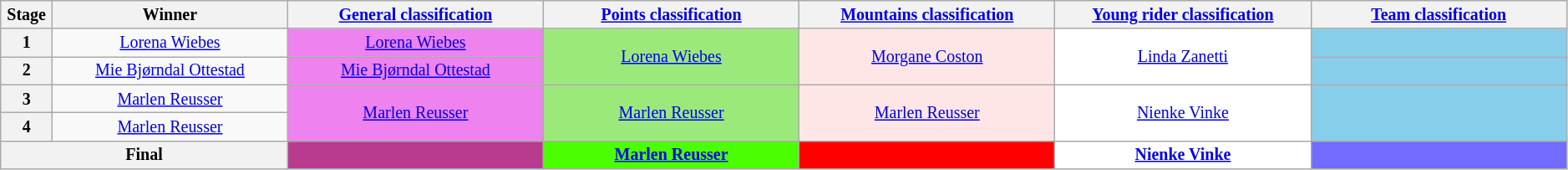<table class="wikitable" style="text-align: center; font-size:smaller;">
<tr>
<th scope="col" style="width:1%;">Stage</th>
<th scope="col" style="width:11.5%;">Winner</th>
<th scope="col" style="width:12.5%;"><a href='#'>General classification</a><br></th>
<th scope="col" style="width:12.5%;"><a href='#'>Points classification</a><br></th>
<th scope="col" style="width:12.5%;"><a href='#'>Mountains classification</a><br></th>
<th scope="col" style="width:12.5%;"><a href='#'>Young rider classification</a><br></th>
<th scope="col" style="width:12.5%;"><a href='#'>Team classification</a></th>
</tr>
<tr>
<th>1</th>
<td><a href='#'>Lorena Wiebes</a></td>
<td style="background:violet"><a href='#'>Lorena Wiebes</a></td>
<td style="background:#9CE97B;" rowspan="2"><a href='#'>Lorena Wiebes</a></td>
<td style="background:#FFE6E6;" rowspan="2"><a href='#'>Morgane Coston</a></td>
<td style="background:white;" rowspan="2"><a href='#'>Linda Zanetti</a></td>
<td style="background:skyblue;"></td>
</tr>
<tr>
<th>2</th>
<td><a href='#'>Mie Bjørndal Ottestad</a></td>
<td style="background:violet"><a href='#'>Mie Bjørndal Ottestad</a></td>
<td style="background:skyblue;"></td>
</tr>
<tr>
<th>3</th>
<td><a href='#'>Marlen Reusser</a></td>
<td style="background:violet" rowspan="2"><a href='#'>Marlen Reusser</a></td>
<td style="background:#9CE97B;" rowspan="2"><a href='#'>Marlen Reusser</a></td>
<td style="background:#FFE6E6;" rowspan="2"><a href='#'>Marlen Reusser</a></td>
<td style="background:white;" rowspan="2"><a href='#'>Nienke Vinke</a></td>
<td style="background:skyblue;" rowspan="2"></td>
</tr>
<tr>
<th>4</th>
<td><a href='#'>Marlen Reusser</a></td>
</tr>
<tr>
<th colspan="2">Final</th>
<th style="background:#B93B8F;"></th>
<th style="background:#4CFF00;"><a href='#'>Marlen Reusser</a></th>
<th style="background:red;"></th>
<th style="background:white;"><a href='#'>Nienke Vinke</a></th>
<th style="background:#736aff;"></th>
</tr>
</table>
